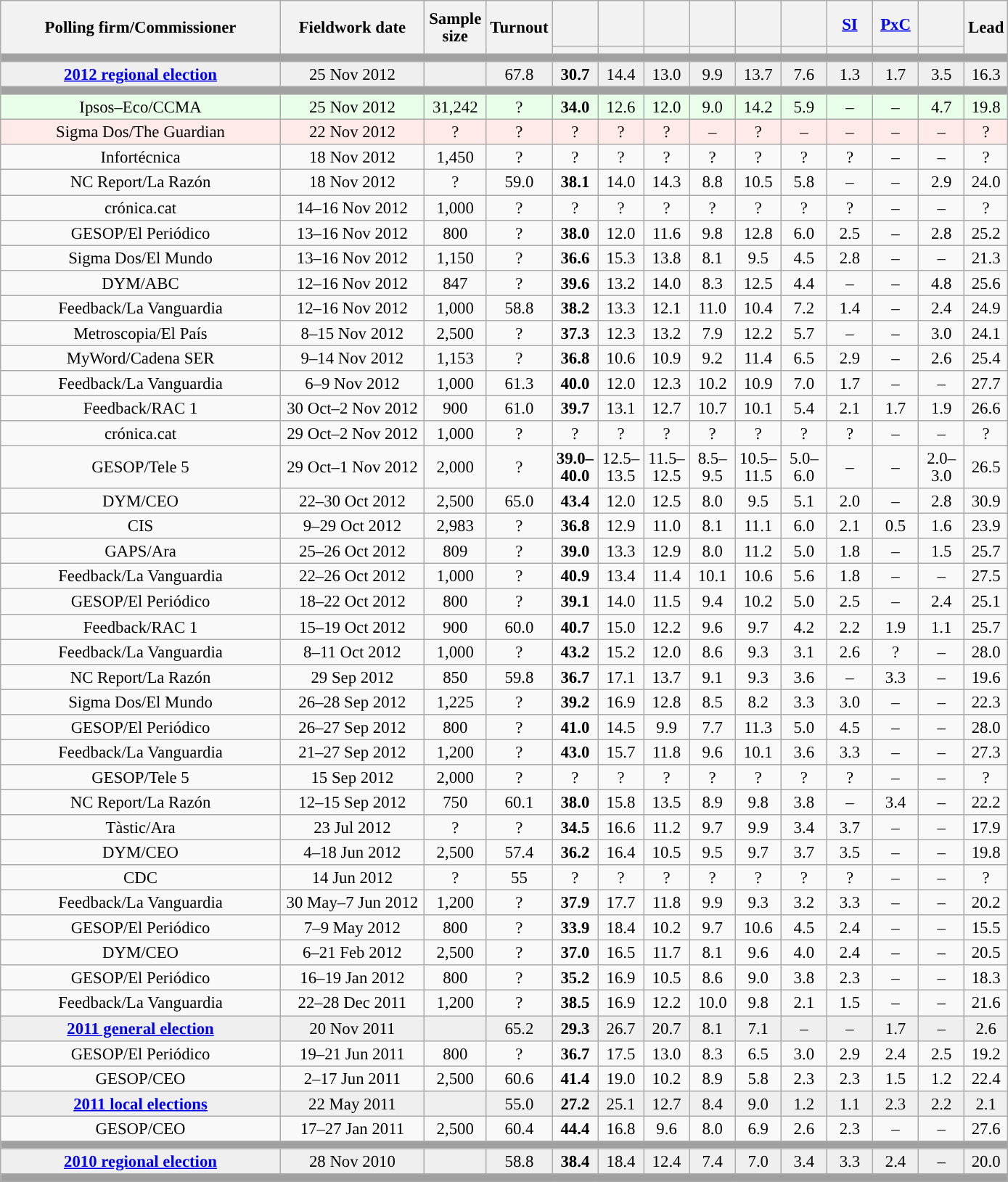<table class="wikitable collapsible collapsed" style="text-align:center; font-size:95%; line-height:16px;">
<tr style="height:42px;">
<th style="width:250px;" rowspan="2">Polling firm/Commissioner</th>
<th style="width:125px;" rowspan="2">Fieldwork date</th>
<th style="width:50px;" rowspan="2">Sample size</th>
<th style="width:45px;" rowspan="2">Turnout</th>
<th style="width:35px;"></th>
<th style="width:35px;"></th>
<th style="width:35px;"></th>
<th style="width:35px;"></th>
<th style="width:35px;"></th>
<th style="width:35px;"></th>
<th style="width:35px;"><a href='#'>SI</a></th>
<th style="width:35px;"><a href='#'>PxC</a></th>
<th style="width:35px;"></th>
<th style="width:30px;" rowspan="2">Lead</th>
</tr>
<tr>
<th style="color:inherit;background:"></th>
<th style="color:inherit;background:"></th>
<th style="color:inherit;background:"></th>
<th style="color:inherit;background:"></th>
<th style="color:inherit;background:"></th>
<th style="color:inherit;background:"></th>
<th style="color:inherit;background:"></th>
<th style="color:inherit;background:"></th>
<th style="color:inherit;background:"></th>
</tr>
<tr>
<td colspan="14" style="background:#A0A0A0"></td>
</tr>
<tr style="background:#EFEFEF;">
<td><strong><a href='#'>2012 regional election</a></strong></td>
<td>25 Nov 2012</td>
<td></td>
<td>67.8</td>
<td><strong>30.7</strong><br></td>
<td>14.4<br></td>
<td>13.0<br></td>
<td>9.9<br></td>
<td>13.7<br></td>
<td>7.6<br></td>
<td>1.3<br></td>
<td>1.7<br></td>
<td>3.5<br></td>
<td style="background:">16.3</td>
</tr>
<tr>
<td colspan="14" style="background:#A0A0A0"></td>
</tr>
<tr style="background:#EAFFEA;">
<td>Ipsos–Eco/CCMA</td>
<td>25 Nov 2012</td>
<td>31,242</td>
<td>?</td>
<td><strong>34.0</strong><br></td>
<td>12.6<br></td>
<td>12.0<br></td>
<td>9.0<br></td>
<td>14.2<br></td>
<td>5.9<br></td>
<td>–</td>
<td>–</td>
<td>4.7<br></td>
<td style="background:">19.8</td>
</tr>
<tr style="background:#FFEAEA;">
<td>Sigma Dos/The Guardian</td>
<td>22 Nov 2012</td>
<td>?</td>
<td>?</td>
<td>?<br></td>
<td>?<br></td>
<td>?<br></td>
<td>–</td>
<td>?<br></td>
<td>–</td>
<td>–</td>
<td>–</td>
<td>–</td>
<td style="background:">?</td>
</tr>
<tr>
<td>Infortécnica</td>
<td>18 Nov 2012</td>
<td>1,450</td>
<td>?</td>
<td>?<br></td>
<td>?<br></td>
<td>?<br></td>
<td>?<br></td>
<td>?<br></td>
<td>?<br></td>
<td>?<br></td>
<td>–</td>
<td>–</td>
<td style="background:">?</td>
</tr>
<tr>
<td>NC Report/La Razón</td>
<td>18 Nov 2012</td>
<td>?</td>
<td>59.0</td>
<td><strong>38.1</strong><br></td>
<td>14.0<br></td>
<td>14.3<br></td>
<td>8.8<br></td>
<td>10.5<br></td>
<td>5.8<br></td>
<td>–</td>
<td>–</td>
<td>2.9<br></td>
<td style="background:">24.0</td>
</tr>
<tr>
<td>crónica.cat</td>
<td>14–16 Nov 2012</td>
<td>1,000</td>
<td>?</td>
<td>?<br></td>
<td>?<br></td>
<td>?<br></td>
<td>?<br></td>
<td>?<br></td>
<td>?<br></td>
<td>?<br></td>
<td>–</td>
<td>–</td>
<td style="background:">?</td>
</tr>
<tr>
<td>GESOP/El Periódico</td>
<td>13–16 Nov 2012</td>
<td>800</td>
<td>?</td>
<td><strong>38.0</strong><br></td>
<td>12.0<br></td>
<td>11.6<br></td>
<td>9.8<br></td>
<td>12.8<br></td>
<td>6.0<br></td>
<td>2.5<br></td>
<td>–</td>
<td>2.8<br></td>
<td style="background:">25.2</td>
</tr>
<tr>
<td>Sigma Dos/El Mundo</td>
<td>13–16 Nov 2012</td>
<td>1,150</td>
<td>?</td>
<td><strong>36.6</strong><br></td>
<td>15.3<br></td>
<td>13.8<br></td>
<td>8.1<br></td>
<td>9.5<br></td>
<td>4.5<br></td>
<td>2.8<br></td>
<td>–</td>
<td>–</td>
<td style="background:">21.3</td>
</tr>
<tr>
<td>DYM/ABC</td>
<td>12–16 Nov 2012</td>
<td>847</td>
<td>?</td>
<td><strong>39.6</strong><br></td>
<td>13.2<br></td>
<td>14.0<br></td>
<td>8.3<br></td>
<td>12.5<br></td>
<td>4.4<br></td>
<td>–</td>
<td>–</td>
<td>4.8<br></td>
<td style="background:">25.6</td>
</tr>
<tr>
<td>Feedback/La Vanguardia</td>
<td>12–16 Nov 2012</td>
<td>1,000</td>
<td>58.8</td>
<td><strong>38.2</strong><br></td>
<td>13.3<br></td>
<td>12.1<br></td>
<td>11.0<br></td>
<td>10.4<br></td>
<td>7.2<br></td>
<td>1.4<br></td>
<td>–</td>
<td>2.4<br></td>
<td style="background:">24.9</td>
</tr>
<tr>
<td>Metroscopia/El País</td>
<td>8–15 Nov 2012</td>
<td>2,500</td>
<td>?</td>
<td><strong>37.3</strong><br></td>
<td>12.3<br></td>
<td>13.2<br></td>
<td>7.9<br></td>
<td>12.2<br></td>
<td>5.7<br></td>
<td>–</td>
<td>–</td>
<td>3.0<br></td>
<td style="background:">24.1</td>
</tr>
<tr>
<td>MyWord/Cadena SER</td>
<td>9–14 Nov 2012</td>
<td>1,153</td>
<td>?</td>
<td><strong>36.8</strong><br></td>
<td>10.6<br></td>
<td>10.9<br></td>
<td>9.2<br></td>
<td>11.4<br></td>
<td>6.5<br></td>
<td>2.9<br></td>
<td>–</td>
<td>2.6<br></td>
<td style="background:">25.4</td>
</tr>
<tr>
<td>Feedback/La Vanguardia</td>
<td>6–9 Nov 2012</td>
<td>1,000</td>
<td>61.3</td>
<td><strong>40.0</strong><br></td>
<td>12.0<br></td>
<td>12.3<br></td>
<td>10.2<br></td>
<td>10.9<br></td>
<td>7.0<br></td>
<td>1.7<br></td>
<td>–</td>
<td>–</td>
<td style="background:">27.7</td>
</tr>
<tr>
<td>Feedback/RAC 1</td>
<td>30 Oct–2 Nov 2012</td>
<td>900</td>
<td>61.0</td>
<td><strong>39.7</strong><br></td>
<td>13.1<br></td>
<td>12.7<br></td>
<td>10.7<br></td>
<td>10.1<br></td>
<td>5.4<br></td>
<td>2.1<br></td>
<td>1.7<br></td>
<td>1.9<br></td>
<td style="background:">26.6</td>
</tr>
<tr>
<td>crónica.cat</td>
<td>29 Oct–2 Nov 2012</td>
<td>1,000</td>
<td>?</td>
<td>?<br></td>
<td>?<br></td>
<td>?<br></td>
<td>?<br></td>
<td>?<br></td>
<td>?<br></td>
<td>?<br></td>
<td>–</td>
<td>–</td>
<td style="background:">?</td>
</tr>
<tr>
<td>GESOP/Tele 5</td>
<td>29 Oct–1 Nov 2012</td>
<td>2,000</td>
<td>?</td>
<td><strong>39.0–<br>40.0</strong><br></td>
<td>12.5–<br>13.5<br></td>
<td>11.5–<br>12.5<br></td>
<td>8.5–<br>9.5<br></td>
<td>10.5–<br>11.5<br></td>
<td>5.0–<br>6.0<br></td>
<td>–</td>
<td>–</td>
<td>2.0–<br>3.0<br></td>
<td style="background:">26.5</td>
</tr>
<tr>
<td>DYM/CEO</td>
<td>22–30 Oct 2012</td>
<td>2,500</td>
<td>65.0</td>
<td><strong>43.4</strong><br></td>
<td>12.0<br></td>
<td>12.5<br></td>
<td>8.0<br></td>
<td>9.5<br></td>
<td>5.1<br></td>
<td>2.0<br></td>
<td>–</td>
<td>2.8<br></td>
<td style="background:">30.9</td>
</tr>
<tr>
<td>CIS</td>
<td>9–29 Oct 2012</td>
<td>2,983</td>
<td>?</td>
<td><strong>36.8</strong><br></td>
<td>12.9<br></td>
<td>11.0<br></td>
<td>8.1<br></td>
<td>11.1<br></td>
<td>6.0<br></td>
<td>2.1<br></td>
<td>0.5<br></td>
<td>1.6<br></td>
<td style="background:">23.9</td>
</tr>
<tr>
<td>GAPS/Ara</td>
<td>25–26 Oct 2012</td>
<td>809</td>
<td>?</td>
<td><strong>39.0</strong><br></td>
<td>13.3<br></td>
<td>12.9<br></td>
<td>8.0<br></td>
<td>11.2<br></td>
<td>5.0<br></td>
<td>1.8<br></td>
<td>–</td>
<td>1.5<br></td>
<td style="background:">25.7</td>
</tr>
<tr>
<td>Feedback/La Vanguardia</td>
<td>22–26 Oct 2012</td>
<td>1,000</td>
<td>?</td>
<td><strong>40.9</strong><br></td>
<td>13.4<br></td>
<td>11.4<br></td>
<td>10.1<br></td>
<td>10.6<br></td>
<td>5.6<br></td>
<td>1.8<br></td>
<td>–</td>
<td>–</td>
<td style="background:">27.5</td>
</tr>
<tr>
<td>GESOP/El Periódico</td>
<td>18–22 Oct 2012</td>
<td>800</td>
<td>?</td>
<td><strong>39.1</strong><br></td>
<td>14.0<br></td>
<td>11.5<br></td>
<td>9.4<br></td>
<td>10.2<br></td>
<td>5.0<br></td>
<td>2.5<br></td>
<td>–</td>
<td>2.4<br></td>
<td style="background:">25.1</td>
</tr>
<tr>
<td>Feedback/RAC 1</td>
<td>15–19 Oct 2012</td>
<td>900</td>
<td>60.0</td>
<td><strong>40.7</strong><br></td>
<td>15.0<br></td>
<td>12.2<br></td>
<td>9.6<br></td>
<td>9.7<br></td>
<td>4.2<br></td>
<td>2.2<br></td>
<td>1.9<br></td>
<td>1.1<br></td>
<td style="background:">25.7</td>
</tr>
<tr>
<td>Feedback/La Vanguardia</td>
<td>8–11 Oct 2012</td>
<td>1,000</td>
<td>?</td>
<td><strong>43.2</strong><br></td>
<td>15.2<br></td>
<td>12.0<br></td>
<td>8.6<br></td>
<td>9.3<br></td>
<td>3.1<br></td>
<td>2.6<br></td>
<td>?<br></td>
<td>–</td>
<td style="background:">28.0</td>
</tr>
<tr>
<td>NC Report/La Razón</td>
<td>29 Sep 2012</td>
<td>850</td>
<td>59.8</td>
<td><strong>36.7</strong><br></td>
<td>17.1<br></td>
<td>13.7<br></td>
<td>9.1<br></td>
<td>9.3<br></td>
<td>3.6<br></td>
<td>–</td>
<td>3.3<br></td>
<td>–</td>
<td style="background:">19.6</td>
</tr>
<tr>
<td>Sigma Dos/El Mundo</td>
<td>26–28 Sep 2012</td>
<td>1,225</td>
<td>?</td>
<td><strong>39.2</strong><br></td>
<td>16.9<br></td>
<td>12.8<br></td>
<td>8.5<br></td>
<td>8.2<br></td>
<td>3.3<br></td>
<td>3.0<br></td>
<td>–</td>
<td>–</td>
<td style="background:">22.3</td>
</tr>
<tr>
<td>GESOP/El Periódico</td>
<td>26–27 Sep 2012</td>
<td>800</td>
<td>?</td>
<td><strong>41.0</strong><br></td>
<td>14.5<br></td>
<td>9.9<br></td>
<td>7.7<br></td>
<td>11.3<br></td>
<td>5.0<br></td>
<td>4.5<br></td>
<td>–</td>
<td>–</td>
<td style="background:">28.0</td>
</tr>
<tr>
<td>Feedback/La Vanguardia</td>
<td>21–27 Sep 2012</td>
<td>1,200</td>
<td>?</td>
<td><strong>43.0</strong><br></td>
<td>15.7<br></td>
<td>11.8<br></td>
<td>9.6<br></td>
<td>10.1<br></td>
<td>3.6<br></td>
<td>3.3<br></td>
<td>–</td>
<td>–</td>
<td style="background:">27.3</td>
</tr>
<tr>
<td>GESOP/Tele 5</td>
<td>15 Sep 2012</td>
<td>2,000</td>
<td>?</td>
<td>?<br></td>
<td>?<br></td>
<td>?<br></td>
<td>?<br></td>
<td>?<br></td>
<td>?<br></td>
<td>?<br></td>
<td>–</td>
<td>–</td>
<td style="background:">?</td>
</tr>
<tr>
<td>NC Report/La Razón</td>
<td>12–15 Sep 2012</td>
<td>750</td>
<td>60.1</td>
<td><strong>38.0</strong><br></td>
<td>15.8<br></td>
<td>13.5<br></td>
<td>8.9<br></td>
<td>9.8<br></td>
<td>3.8<br></td>
<td>–</td>
<td>3.4<br></td>
<td>–</td>
<td style="background:">22.2</td>
</tr>
<tr>
<td>Tàstic/Ara</td>
<td>23 Jul 2012</td>
<td>?</td>
<td>?</td>
<td><strong>34.5</strong><br></td>
<td>16.6<br></td>
<td>11.2<br></td>
<td>9.7<br></td>
<td>9.9<br></td>
<td>3.4<br></td>
<td>3.7<br></td>
<td>–</td>
<td>–</td>
<td style="background:">17.9</td>
</tr>
<tr>
<td>DYM/CEO</td>
<td>4–18 Jun 2012</td>
<td>2,500</td>
<td>57.4</td>
<td><strong>36.2</strong><br></td>
<td>16.4<br></td>
<td>10.5<br></td>
<td>9.5<br></td>
<td>9.7<br></td>
<td>3.7<br></td>
<td>3.5<br></td>
<td>–</td>
<td>–</td>
<td style="background:">19.8</td>
</tr>
<tr>
<td>CDC</td>
<td>14 Jun 2012</td>
<td>?</td>
<td>55</td>
<td>?<br></td>
<td>?<br></td>
<td>?<br></td>
<td>?<br></td>
<td>?<br></td>
<td>?<br></td>
<td>?<br></td>
<td>–</td>
<td>–</td>
<td style="background:">?</td>
</tr>
<tr>
<td>Feedback/La Vanguardia</td>
<td>30 May–7 Jun 2012</td>
<td>1,200</td>
<td>?</td>
<td><strong>37.9</strong><br></td>
<td>17.7<br></td>
<td>11.8<br></td>
<td>9.9<br></td>
<td>9.3<br></td>
<td>3.2<br></td>
<td>3.3<br></td>
<td>–</td>
<td>–</td>
<td style="background:">20.2</td>
</tr>
<tr>
<td>GESOP/El Periódico</td>
<td>7–9 May 2012</td>
<td>800</td>
<td>?</td>
<td><strong>33.9</strong><br></td>
<td>18.4<br></td>
<td>10.2<br></td>
<td>9.7<br></td>
<td>10.6<br></td>
<td>4.5<br></td>
<td>2.4<br></td>
<td>–</td>
<td>–</td>
<td style="background:">15.5</td>
</tr>
<tr>
<td>DYM/CEO</td>
<td>6–21 Feb 2012</td>
<td>2,500</td>
<td>?</td>
<td><strong>37.0</strong><br></td>
<td>16.5<br></td>
<td>11.7<br></td>
<td>8.1<br></td>
<td>9.6<br></td>
<td>4.0<br></td>
<td>2.4<br></td>
<td>–</td>
<td>–</td>
<td style="background:">20.5</td>
</tr>
<tr>
<td>GESOP/El Periódico</td>
<td>16–19 Jan 2012</td>
<td>800</td>
<td>?</td>
<td><strong>35.2</strong><br></td>
<td>16.9<br></td>
<td>10.5<br></td>
<td>8.6<br></td>
<td>9.0<br></td>
<td>3.8<br></td>
<td>2.3<br></td>
<td>–</td>
<td>–</td>
<td style="background:">18.3</td>
</tr>
<tr>
<td>Feedback/La Vanguardia</td>
<td>22–28 Dec 2011</td>
<td>1,200</td>
<td>?</td>
<td><strong>38.5</strong><br></td>
<td>16.9<br></td>
<td>12.2<br></td>
<td>10.0<br></td>
<td>9.8<br></td>
<td>2.1<br></td>
<td>1.5<br></td>
<td>–</td>
<td>–</td>
<td style="background:">21.6</td>
</tr>
<tr style="background:#EFEFEF;">
<td><strong><a href='#'>2011 general election</a></strong></td>
<td>20 Nov 2011</td>
<td></td>
<td>65.2</td>
<td><strong>29.3</strong><br></td>
<td>26.7<br></td>
<td>20.7<br></td>
<td>8.1<br></td>
<td>7.1<br></td>
<td>–</td>
<td>–</td>
<td>1.7<br></td>
<td>–</td>
<td style="background:">2.6</td>
</tr>
<tr>
<td>GESOP/El Periódico</td>
<td>19–21 Jun 2011</td>
<td>800</td>
<td>?</td>
<td><strong>36.7</strong><br></td>
<td>17.5<br></td>
<td>13.0<br></td>
<td>8.3<br></td>
<td>6.5<br></td>
<td>3.0<br></td>
<td>2.9<br></td>
<td>2.4<br></td>
<td>2.5<br></td>
<td style="background:">19.2</td>
</tr>
<tr>
<td>GESOP/CEO</td>
<td>2–17 Jun 2011</td>
<td>2,500</td>
<td>60.6</td>
<td><strong>41.4</strong><br></td>
<td>19.0<br></td>
<td>10.2<br></td>
<td>8.9<br></td>
<td>5.8<br></td>
<td>2.3<br></td>
<td>2.3<br></td>
<td>1.5<br></td>
<td>1.2<br></td>
<td style="background:">22.4</td>
</tr>
<tr style="background:#EFEFEF;">
<td><strong><a href='#'>2011 local elections</a></strong></td>
<td>22 May 2011</td>
<td></td>
<td>55.0</td>
<td><strong>27.2</strong></td>
<td>25.1</td>
<td>12.7</td>
<td>8.4</td>
<td>9.0</td>
<td>1.2</td>
<td>1.1</td>
<td>2.3</td>
<td>2.2</td>
<td style="background:">2.1</td>
</tr>
<tr>
<td>GESOP/CEO</td>
<td>17–27 Jan 2011</td>
<td>2,500</td>
<td>60.4</td>
<td><strong>44.4</strong><br></td>
<td>16.8<br></td>
<td>9.6<br></td>
<td>8.0<br></td>
<td>6.9<br></td>
<td>2.6<br></td>
<td>2.3<br></td>
<td>–</td>
<td>–</td>
<td style="background:">27.6</td>
</tr>
<tr>
<td colspan="14" style="background:#A0A0A0"></td>
</tr>
<tr style="background:#EFEFEF;">
<td><strong><a href='#'>2010 regional election</a></strong></td>
<td>28 Nov 2010</td>
<td></td>
<td>58.8</td>
<td><strong>38.4</strong><br></td>
<td>18.4<br></td>
<td>12.4<br></td>
<td>7.4<br></td>
<td>7.0<br></td>
<td>3.4<br></td>
<td>3.3<br></td>
<td>2.4<br></td>
<td>–</td>
<td style="background:">20.0</td>
</tr>
<tr>
<td colspan="14" style="background:#A0A0A0"></td>
</tr>
</table>
